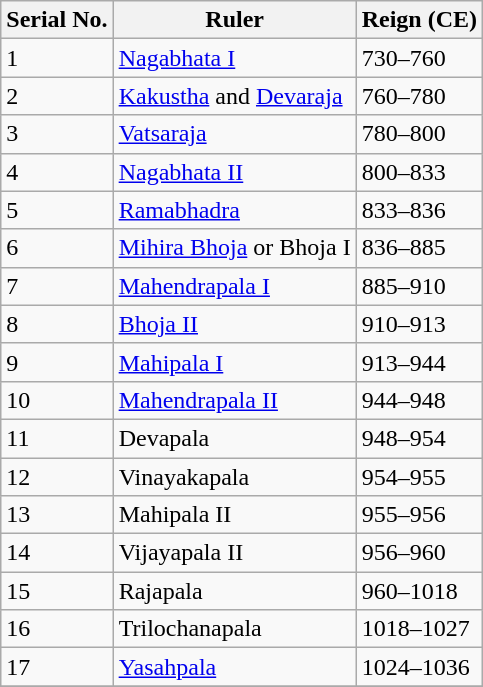<table class="wikitable">
<tr>
<th>Serial No.</th>
<th>Ruler</th>
<th>Reign (CE)</th>
</tr>
<tr>
<td>1</td>
<td><a href='#'>Nagabhata I</a></td>
<td>730–760</td>
</tr>
<tr>
<td>2</td>
<td><a href='#'>Kakustha</a> and <a href='#'>Devaraja</a></td>
<td>760–780</td>
</tr>
<tr>
<td>3</td>
<td><a href='#'>Vatsaraja</a></td>
<td>780–800</td>
</tr>
<tr>
<td>4</td>
<td><a href='#'>Nagabhata II</a></td>
<td>800–833</td>
</tr>
<tr>
<td>5</td>
<td><a href='#'>Ramabhadra</a></td>
<td>833–836</td>
</tr>
<tr>
<td>6</td>
<td><a href='#'>Mihira Bhoja</a> or Bhoja I</td>
<td>836–885</td>
</tr>
<tr>
<td>7</td>
<td><a href='#'>Mahendrapala I</a></td>
<td>885–910</td>
</tr>
<tr>
<td>8</td>
<td><a href='#'>Bhoja II</a></td>
<td>910–913</td>
</tr>
<tr>
<td>9</td>
<td><a href='#'>Mahipala I</a></td>
<td>913–944</td>
</tr>
<tr>
<td>10</td>
<td><a href='#'>Mahendrapala II</a></td>
<td>944–948</td>
</tr>
<tr>
<td>11</td>
<td>Devapala</td>
<td>948–954</td>
</tr>
<tr>
<td>12</td>
<td>Vinayakapala</td>
<td>954–955</td>
</tr>
<tr>
<td>13</td>
<td>Mahipala II</td>
<td>955–956</td>
</tr>
<tr>
<td>14</td>
<td>Vijayapala II</td>
<td>956–960</td>
</tr>
<tr>
<td>15</td>
<td>Rajapala</td>
<td>960–1018</td>
</tr>
<tr>
<td>16</td>
<td>Trilochanapala</td>
<td>1018–1027</td>
</tr>
<tr>
<td>17</td>
<td><a href='#'>Yasahpala</a></td>
<td>1024–1036</td>
</tr>
<tr>
</tr>
</table>
